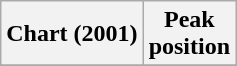<table class="wikitable plainrowheaders" style="text-align:center">
<tr>
<th scope="col">Chart (2001)</th>
<th scope="col">Peak<br>position</th>
</tr>
<tr>
</tr>
</table>
